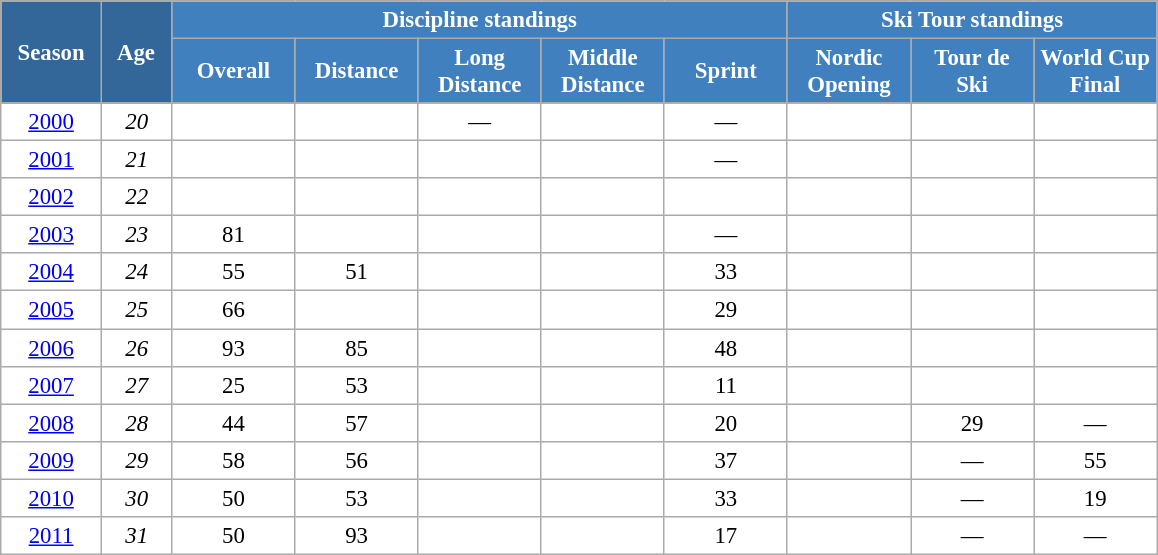<table class="wikitable" style="font-size:95%; text-align:center; border:grey solid 1px; border-collapse:collapse; background:#ffffff;">
<tr>
<th style="background-color:#369; color:white; width:60px;" rowspan="2"> Season </th>
<th style="background-color:#369; color:white; width:40px;" rowspan="2"> Age </th>
<th style="background-color:#4180be; color:white;" colspan="5">Discipline standings</th>
<th style="background-color:#4180be; color:white;" colspan="3">Ski Tour standings</th>
</tr>
<tr>
<th style="background-color:#4180be; color:white; width:75px;">Overall</th>
<th style="background-color:#4180be; color:white; width:75px;">Distance</th>
<th style="background-color:#4180be; color:white; width:75px;">Long Distance</th>
<th style="background-color:#4180be; color:white; width:75px;">Middle Distance</th>
<th style="background-color:#4180be; color:white; width:75px;">Sprint</th>
<th style="background-color:#4180be; color:white; width:75px;">Nordic<br>Opening</th>
<th style="background-color:#4180be; color:white; width:75px;">Tour de<br>Ski</th>
<th style="background-color:#4180be; color:white; width:75px;">World Cup<br>Final</th>
</tr>
<tr>
<td><a href='#'>2000</a></td>
<td><em>20</em></td>
<td></td>
<td></td>
<td>—</td>
<td></td>
<td>—</td>
<td></td>
<td></td>
<td></td>
</tr>
<tr>
<td><a href='#'>2001</a></td>
<td><em>21</em></td>
<td></td>
<td></td>
<td></td>
<td></td>
<td>—</td>
<td></td>
<td></td>
<td></td>
</tr>
<tr>
<td><a href='#'>2002</a></td>
<td><em>22</em></td>
<td></td>
<td></td>
<td></td>
<td></td>
<td></td>
<td></td>
<td></td>
<td></td>
</tr>
<tr>
<td><a href='#'>2003</a></td>
<td><em>23</em></td>
<td>81</td>
<td></td>
<td></td>
<td></td>
<td>—</td>
<td></td>
<td></td>
<td></td>
</tr>
<tr>
<td><a href='#'>2004</a></td>
<td><em>24</em></td>
<td>55</td>
<td>51</td>
<td></td>
<td></td>
<td>33</td>
<td></td>
<td></td>
<td></td>
</tr>
<tr>
<td><a href='#'>2005</a></td>
<td><em>25</em></td>
<td>66</td>
<td></td>
<td></td>
<td></td>
<td>29</td>
<td></td>
<td></td>
<td></td>
</tr>
<tr>
<td><a href='#'>2006</a></td>
<td><em>26</em></td>
<td>93</td>
<td>85</td>
<td></td>
<td></td>
<td>48</td>
<td></td>
<td></td>
<td></td>
</tr>
<tr>
<td><a href='#'>2007</a></td>
<td><em>27</em></td>
<td>25</td>
<td>53</td>
<td></td>
<td></td>
<td>11</td>
<td></td>
<td></td>
<td></td>
</tr>
<tr>
<td><a href='#'>2008</a></td>
<td><em>28</em></td>
<td>44</td>
<td>57</td>
<td></td>
<td></td>
<td>20</td>
<td></td>
<td>29</td>
<td>—</td>
</tr>
<tr>
<td><a href='#'>2009</a></td>
<td><em>29</em></td>
<td>58</td>
<td>56</td>
<td></td>
<td></td>
<td>37</td>
<td></td>
<td>—</td>
<td>55</td>
</tr>
<tr>
<td><a href='#'>2010</a></td>
<td><em>30</em></td>
<td>50</td>
<td>53</td>
<td></td>
<td></td>
<td>33</td>
<td></td>
<td>—</td>
<td>19</td>
</tr>
<tr>
<td><a href='#'>2011</a></td>
<td><em>31</em></td>
<td>50</td>
<td>93</td>
<td></td>
<td></td>
<td>17</td>
<td></td>
<td>—</td>
<td>—</td>
</tr>
</table>
